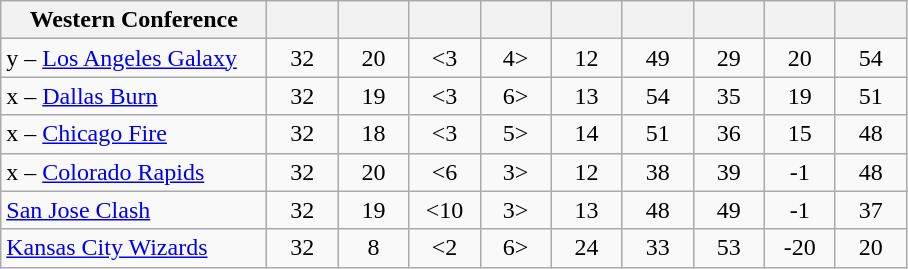<table class="wikitable" style="text-align: center;">
<tr>
<th width="170">Western Conference</th>
<th width="40"></th>
<th width="40"></th>
<th width="40"></th>
<th width="40"></th>
<th width="40"></th>
<th width="40"></th>
<th width="40"></th>
<th width="40"></th>
<th width="40"></th>
</tr>
<tr>
<td align=left>y – <a href='#'>Los Angeles Galaxy</a></td>
<td>32</td>
<td>20</td>
<td><3</td>
<td>4></td>
<td>12</td>
<td>49</td>
<td>29</td>
<td>20</td>
<td>54</td>
</tr>
<tr>
<td align=left>x – <a href='#'>Dallas Burn</a></td>
<td>32</td>
<td>19</td>
<td><3</td>
<td>6></td>
<td>13</td>
<td>54</td>
<td>35</td>
<td>19</td>
<td>51</td>
</tr>
<tr>
<td align=left>x – <a href='#'>Chicago Fire</a></td>
<td>32</td>
<td>18</td>
<td><3</td>
<td>5></td>
<td>14</td>
<td>51</td>
<td>36</td>
<td>15</td>
<td>48</td>
</tr>
<tr>
<td align=left>x – <a href='#'>Colorado Rapids</a></td>
<td>32</td>
<td>20</td>
<td><6</td>
<td>3></td>
<td>12</td>
<td>38</td>
<td>39</td>
<td>-1</td>
<td>48</td>
</tr>
<tr>
<td align=left><a href='#'>San Jose Clash</a></td>
<td>32</td>
<td>19</td>
<td><10</td>
<td>3></td>
<td>13</td>
<td>48</td>
<td>49</td>
<td>-1</td>
<td>37</td>
</tr>
<tr>
<td align=left><a href='#'>Kansas City Wizards</a></td>
<td>32</td>
<td>8</td>
<td><2</td>
<td>6></td>
<td>24</td>
<td>33</td>
<td>53</td>
<td>-20</td>
<td>20</td>
</tr>
</table>
